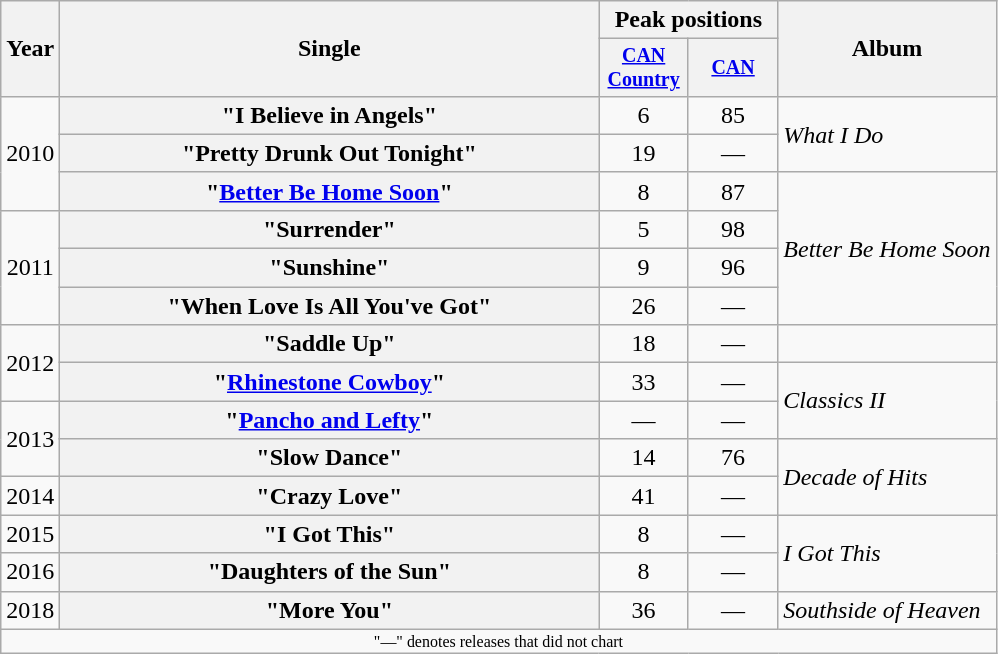<table class="wikitable plainrowheaders" style="text-align:center;">
<tr>
<th rowspan="2">Year</th>
<th rowspan="2" style="width:22em;">Single</th>
<th colspan="2">Peak positions</th>
<th rowspan="2">Album</th>
</tr>
<tr style="font-size:smaller;">
<th style="width:4em;"><a href='#'>CAN Country</a><br></th>
<th style="width:4em;"><a href='#'>CAN</a><br></th>
</tr>
<tr>
<td rowspan="3">2010</td>
<th scope="row">"I Believe in Angels"</th>
<td>6</td>
<td>85</td>
<td align="left" rowspan="2"><em>What I Do</em></td>
</tr>
<tr>
<th scope="row">"Pretty Drunk Out Tonight"</th>
<td>19</td>
<td>—</td>
</tr>
<tr>
<th scope="row">"<a href='#'>Better Be Home Soon</a>"</th>
<td>8</td>
<td>87</td>
<td align="left" rowspan="4"><em>Better Be Home Soon</em></td>
</tr>
<tr>
<td rowspan="3">2011</td>
<th scope="row">"Surrender"</th>
<td>5</td>
<td>98</td>
</tr>
<tr>
<th scope="row">"Sunshine"</th>
<td>9</td>
<td>96</td>
</tr>
<tr>
<th scope="row">"When Love Is All You've Got" </th>
<td>26</td>
<td>—</td>
</tr>
<tr>
<td rowspan="2">2012</td>
<th scope="row">"Saddle Up"</th>
<td>18</td>
<td>—</td>
<td></td>
</tr>
<tr>
<th scope="row">"<a href='#'>Rhinestone Cowboy</a>"</th>
<td>33</td>
<td>—</td>
<td align="left" rowspan="2"><em>Classics II</em></td>
</tr>
<tr>
<td rowspan="2">2013</td>
<th scope="row">"<a href='#'>Pancho and Lefty</a>" </th>
<td>—</td>
<td>—</td>
</tr>
<tr>
<th scope="row">"Slow Dance"</th>
<td>14</td>
<td>76</td>
<td align="left" rowspan="2"><em>Decade of Hits</em></td>
</tr>
<tr>
<td>2014</td>
<th scope="row">"Crazy Love"</th>
<td>41</td>
<td>—</td>
</tr>
<tr>
<td>2015</td>
<th scope="row">"I Got This"</th>
<td>8</td>
<td>—</td>
<td align="left" rowspan="2"><em>I Got This</em></td>
</tr>
<tr>
<td>2016</td>
<th scope="row">"Daughters of the Sun"</th>
<td>8</td>
<td>—</td>
</tr>
<tr>
<td>2018</td>
<th scope="row">"More You"</th>
<td>36</td>
<td>—</td>
<td align="left"><em>Southside of Heaven</em></td>
</tr>
<tr>
<td colspan="5" style="font-size:8pt">"—" denotes releases that did not chart</td>
</tr>
</table>
